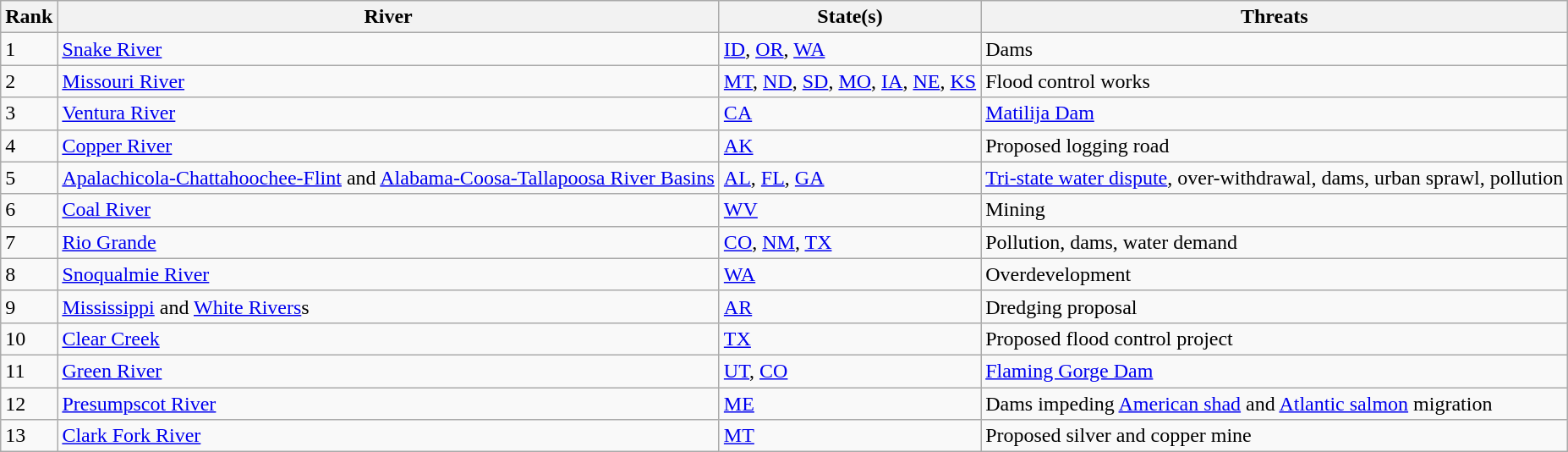<table class="wikitable sortable">
<tr>
<th>Rank</th>
<th>River</th>
<th>State(s)</th>
<th>Threats</th>
</tr>
<tr>
<td>1</td>
<td><a href='#'>Snake River</a></td>
<td><a href='#'>ID</a>, <a href='#'>OR</a>, <a href='#'>WA</a></td>
<td>Dams</td>
</tr>
<tr>
<td>2</td>
<td><a href='#'>Missouri River</a></td>
<td><a href='#'>MT</a>, <a href='#'>ND</a>, <a href='#'>SD</a>, <a href='#'>MO</a>, <a href='#'>IA</a>, <a href='#'>NE</a>, <a href='#'>KS</a></td>
<td>Flood control works</td>
</tr>
<tr>
<td>3</td>
<td><a href='#'>Ventura River</a></td>
<td><a href='#'>CA</a></td>
<td><a href='#'>Matilija Dam</a></td>
</tr>
<tr>
<td>4</td>
<td><a href='#'>Copper River</a></td>
<td><a href='#'>AK</a></td>
<td>Proposed logging road</td>
</tr>
<tr>
<td>5</td>
<td><a href='#'>Apalachicola-Chattahoochee-Flint</a> and <a href='#'>Alabama-Coosa-Tallapoosa River Basins</a></td>
<td><a href='#'>AL</a>, <a href='#'>FL</a>, <a href='#'>GA</a></td>
<td><a href='#'>Tri-state water dispute</a>, over-withdrawal, dams, urban sprawl, pollution</td>
</tr>
<tr>
<td>6</td>
<td><a href='#'>Coal River</a></td>
<td><a href='#'>WV</a></td>
<td>Mining</td>
</tr>
<tr>
<td>7</td>
<td><a href='#'>Rio Grande</a></td>
<td><a href='#'>CO</a>, <a href='#'>NM</a>, <a href='#'>TX</a></td>
<td>Pollution, dams, water demand</td>
</tr>
<tr>
<td>8</td>
<td><a href='#'>Snoqualmie River</a></td>
<td><a href='#'>WA</a></td>
<td>Overdevelopment</td>
</tr>
<tr>
<td>9</td>
<td><a href='#'>Mississippi</a> and <a href='#'>White Rivers</a>s</td>
<td><a href='#'>AR</a></td>
<td>Dredging proposal</td>
</tr>
<tr>
<td>10</td>
<td><a href='#'>Clear Creek</a></td>
<td><a href='#'>TX</a></td>
<td>Proposed flood control project</td>
</tr>
<tr>
<td>11</td>
<td><a href='#'>Green River</a></td>
<td><a href='#'>UT</a>, <a href='#'>CO</a></td>
<td><a href='#'>Flaming Gorge Dam</a></td>
</tr>
<tr>
<td>12</td>
<td><a href='#'>Presumpscot River</a></td>
<td><a href='#'>ME</a></td>
<td>Dams impeding <a href='#'>American shad</a> and <a href='#'>Atlantic salmon</a> migration</td>
</tr>
<tr>
<td>13</td>
<td><a href='#'>Clark Fork River</a></td>
<td><a href='#'>MT</a></td>
<td>Proposed silver and copper mine</td>
</tr>
</table>
